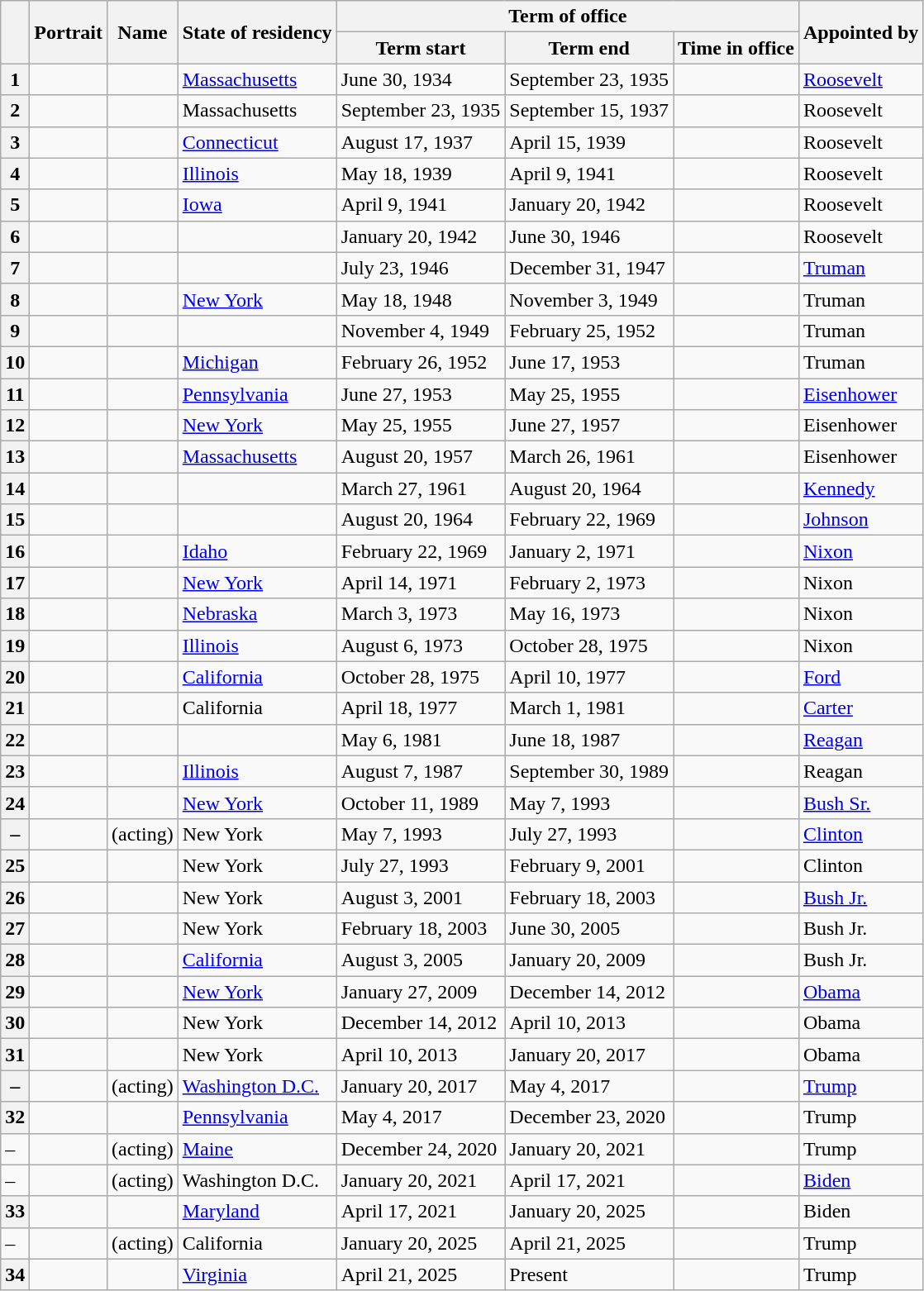<table class="wikitable sortable">
<tr>
<th scope="col" rowspan="2"></th>
<th scope="col" rowspan="2" class="unsortable">Portrait</th>
<th scope="col" rowspan="2">Name</th>
<th scope="col" rowspan="2">State of residency</th>
<th scope="col" colspan="3">Term of office</th>
<th scope="col" rowspan="2">Appointed by</th>
</tr>
<tr>
<th scope="col" data-sort-type="date">Term start</th>
<th scope="col" data-sort-type="date">Term end</th>
<th scope="col">Time in office</th>
</tr>
<tr>
<th scope="row">1</th>
<td></td>
<td></td>
<td><a href='#'>Massachusetts</a></td>
<td>June 30, 1934</td>
<td>September 23, 1935</td>
<td></td>
<td><a href='#'>Roosevelt</a></td>
</tr>
<tr>
<th scope="row">2</th>
<td></td>
<td></td>
<td>Massachusetts</td>
<td>September 23, 1935</td>
<td>September 15, 1937</td>
<td></td>
<td>Roosevelt</td>
</tr>
<tr>
<th scope="row">3</th>
<td></td>
<td></td>
<td><a href='#'>Connecticut</a></td>
<td>August 17, 1937</td>
<td>April 15, 1939</td>
<td></td>
<td>Roosevelt</td>
</tr>
<tr>
<th scope="row">4</th>
<td></td>
<td></td>
<td><a href='#'>Illinois</a></td>
<td>May 18, 1939</td>
<td>April 9, 1941</td>
<td></td>
<td>Roosevelt</td>
</tr>
<tr>
<th scope="row">5</th>
<td></td>
<td></td>
<td><a href='#'>Iowa</a></td>
<td>April 9, 1941</td>
<td>January 20, 1942</td>
<td></td>
<td>Roosevelt</td>
</tr>
<tr>
<th scope="row">6</th>
<td></td>
<td></td>
<td></td>
<td>January 20, 1942</td>
<td>June 30, 1946</td>
<td></td>
<td>Roosevelt</td>
</tr>
<tr>
<th scope="row">7</th>
<td></td>
<td></td>
<td></td>
<td>July 23, 1946</td>
<td>December 31, 1947</td>
<td></td>
<td><a href='#'>Truman</a></td>
</tr>
<tr>
<th scope="row">8</th>
<td></td>
<td></td>
<td><a href='#'>New York</a></td>
<td>May 18, 1948</td>
<td>November 3, 1949</td>
<td></td>
<td>Truman</td>
</tr>
<tr>
<th scope="row">9</th>
<td></td>
<td></td>
<td></td>
<td>November 4, 1949</td>
<td>February 25, 1952</td>
<td></td>
<td>Truman</td>
</tr>
<tr>
<th scope="row">10</th>
<td></td>
<td></td>
<td><a href='#'>Michigan</a></td>
<td>February 26, 1952</td>
<td>June 17, 1953</td>
<td></td>
<td>Truman</td>
</tr>
<tr>
<th scope="row">11</th>
<td></td>
<td></td>
<td><a href='#'>Pennsylvania</a></td>
<td>June 27, 1953</td>
<td>May 25, 1955</td>
<td></td>
<td><a href='#'>Eisenhower</a></td>
</tr>
<tr>
<th scope="row">12</th>
<td></td>
<td></td>
<td><a href='#'>New York</a></td>
<td>May 25, 1955</td>
<td>June 27, 1957</td>
<td></td>
<td>Eisenhower</td>
</tr>
<tr>
<th scope="row">13</th>
<td></td>
<td></td>
<td><a href='#'>Massachusetts</a></td>
<td>August 20, 1957</td>
<td>March 26, 1961</td>
<td></td>
<td>Eisenhower</td>
</tr>
<tr>
<th scope="row">14</th>
<td></td>
<td></td>
<td></td>
<td>March 27, 1961</td>
<td>August 20, 1964</td>
<td></td>
<td><a href='#'>Kennedy</a></td>
</tr>
<tr>
<th scope="row">15</th>
<td></td>
<td></td>
<td></td>
<td>August 20, 1964</td>
<td>February 22, 1969</td>
<td></td>
<td><a href='#'>Johnson</a></td>
</tr>
<tr>
<th scope="row">16</th>
<td></td>
<td></td>
<td><a href='#'>Idaho</a></td>
<td>February 22, 1969</td>
<td>January 2, 1971</td>
<td></td>
<td><a href='#'>Nixon</a></td>
</tr>
<tr>
<th scope="row">17</th>
<td></td>
<td></td>
<td><a href='#'>New York</a></td>
<td>April 14, 1971</td>
<td>February 2, 1973</td>
<td></td>
<td>Nixon</td>
</tr>
<tr>
<th scope="row">18</th>
<td></td>
<td></td>
<td><a href='#'>Nebraska</a></td>
<td>March 3, 1973</td>
<td>May 16, 1973</td>
<td></td>
<td>Nixon</td>
</tr>
<tr>
<th scope="row">19</th>
<td></td>
<td></td>
<td><a href='#'>Illinois</a></td>
<td>August 6, 1973</td>
<td>October 28, 1975</td>
<td></td>
<td>Nixon</td>
</tr>
<tr>
<th scope="row">20</th>
<td></td>
<td></td>
<td><a href='#'>California</a></td>
<td>October 28, 1975</td>
<td>April 10, 1977</td>
<td></td>
<td><a href='#'>Ford</a></td>
</tr>
<tr>
<th scope="row">21</th>
<td></td>
<td></td>
<td>California</td>
<td>April 18, 1977</td>
<td>March 1, 1981</td>
<td></td>
<td><a href='#'>Carter</a></td>
</tr>
<tr>
<th scope="row">22</th>
<td></td>
<td></td>
<td></td>
<td>May 6, 1981</td>
<td>June 18, 1987</td>
<td></td>
<td><a href='#'>Reagan</a></td>
</tr>
<tr>
<th scope="row">23</th>
<td></td>
<td></td>
<td><a href='#'>Illinois</a></td>
<td>August 7, 1987</td>
<td>September 30, 1989</td>
<td></td>
<td>Reagan</td>
</tr>
<tr>
<th scope="row">24</th>
<td></td>
<td></td>
<td><a href='#'>New York</a></td>
<td>October 11, 1989</td>
<td>May 7, 1993</td>
<td></td>
<td><a href='#'>Bush Sr.</a></td>
</tr>
<tr>
<th scope="row">–</th>
<td></td>
<td> (acting)</td>
<td>New York</td>
<td>May 7, 1993</td>
<td>July 27, 1993</td>
<td></td>
<td><a href='#'>Clinton</a></td>
</tr>
<tr>
<th scope="row">25</th>
<td></td>
<td></td>
<td>New York</td>
<td>July 27, 1993</td>
<td>February 9, 2001</td>
<td></td>
<td>Clinton</td>
</tr>
<tr>
<th scope="row">26</th>
<td></td>
<td></td>
<td>New York</td>
<td>August 3, 2001</td>
<td>February 18, 2003</td>
<td></td>
<td><a href='#'>Bush Jr.</a></td>
</tr>
<tr>
<th scope="row">27</th>
<td></td>
<td></td>
<td>New York</td>
<td>February 18, 2003</td>
<td>June 30, 2005</td>
<td></td>
<td>Bush Jr.</td>
</tr>
<tr>
<th scope="row">28</th>
<td></td>
<td></td>
<td><a href='#'>California</a></td>
<td>August 3, 2005</td>
<td>January 20, 2009</td>
<td></td>
<td>Bush Jr.</td>
</tr>
<tr>
<th scope="row">29</th>
<td></td>
<td></td>
<td><a href='#'>New York</a></td>
<td>January 27, 2009</td>
<td>December 14, 2012</td>
<td></td>
<td><a href='#'>Obama</a></td>
</tr>
<tr>
<th scope="row">30</th>
<td></td>
<td></td>
<td>New York</td>
<td>December 14, 2012</td>
<td>April 10, 2013</td>
<td></td>
<td>Obama</td>
</tr>
<tr>
<th scope="row">31</th>
<td></td>
<td></td>
<td>New York</td>
<td>April 10, 2013</td>
<td>January 20, 2017</td>
<td></td>
<td>Obama</td>
</tr>
<tr>
<th scope="row">–</th>
<td></td>
<td> (acting)</td>
<td><a href='#'>Washington D.C.</a></td>
<td>January 20, 2017</td>
<td>May 4, 2017</td>
<td></td>
<td><a href='#'>Trump</a></td>
</tr>
<tr>
<th scope="row">32</th>
<td></td>
<td></td>
<td><a href='#'>Pennsylvania</a></td>
<td>May 4, 2017</td>
<td>December 23, 2020</td>
<td></td>
<td>Trump</td>
</tr>
<tr>
<td scope="row">–</td>
<td></td>
<td> (acting)</td>
<td><a href='#'>Maine</a></td>
<td>December 24, 2020</td>
<td>January 20, 2021</td>
<td></td>
<td>Trump</td>
</tr>
<tr>
<td scope="row">–</td>
<td></td>
<td> (acting)</td>
<td>Washington D.C.</td>
<td>January 20, 2021</td>
<td>April 17, 2021</td>
<td></td>
<td><a href='#'>Biden</a></td>
</tr>
<tr>
<th scope="row">33</th>
<td></td>
<td></td>
<td><a href='#'>Maryland</a></td>
<td>April 17, 2021</td>
<td>January 20, 2025</td>
<td></td>
<td>Biden</td>
</tr>
<tr>
<td scope="row">–</td>
<td></td>
<td> (acting)</td>
<td>California</td>
<td>January 20, 2025</td>
<td>April 21, 2025</td>
<td></td>
<td>Trump</td>
</tr>
<tr>
<th scope="row">34</th>
<td></td>
<td></td>
<td><a href='#'>Virginia</a></td>
<td>April 21, 2025</td>
<td>Present</td>
<td></td>
<td>Trump</td>
</tr>
</table>
